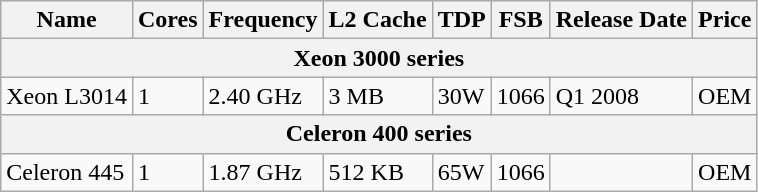<table class="wikitable">
<tr>
<th>Name</th>
<th>Cores</th>
<th>Frequency</th>
<th>L2 Cache</th>
<th>TDP</th>
<th>FSB</th>
<th>Release Date</th>
<th>Price</th>
</tr>
<tr>
<th colspan="8"><strong>Xeon 3000 series</strong></th>
</tr>
<tr>
<td>Xeon L3014</td>
<td>1</td>
<td>2.40 GHz</td>
<td>3 MB</td>
<td>30W</td>
<td>1066</td>
<td>Q1 2008</td>
<td>OEM</td>
</tr>
<tr>
<th colspan="8"><strong>Celeron 400 series</strong></th>
</tr>
<tr>
<td>Celeron 445</td>
<td>1</td>
<td>1.87 GHz</td>
<td>512 KB</td>
<td>65W</td>
<td>1066</td>
<td></td>
<td>OEM</td>
</tr>
</table>
